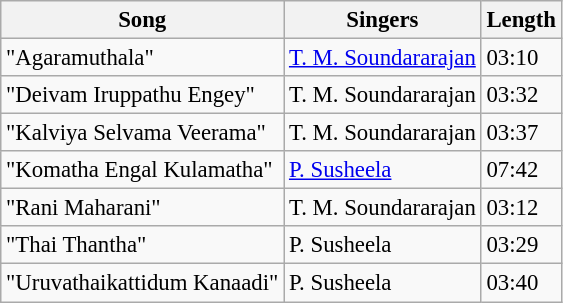<table class="wikitable" style="font-size:95%;">
<tr>
<th>Song</th>
<th>Singers</th>
<th>Length</th>
</tr>
<tr>
<td>"Agaramuthala"</td>
<td><a href='#'>T. M. Soundararajan</a></td>
<td>03:10</td>
</tr>
<tr>
<td>"Deivam Iruppathu Engey"</td>
<td>T. M. Soundararajan</td>
<td>03:32</td>
</tr>
<tr>
<td>"Kalviya Selvama Veerama"</td>
<td>T. M. Soundararajan</td>
<td>03:37</td>
</tr>
<tr>
<td>"Komatha Engal Kulamatha"</td>
<td><a href='#'>P. Susheela</a></td>
<td>07:42</td>
</tr>
<tr>
<td>"Rani Maharani"</td>
<td>T. M. Soundararajan</td>
<td>03:12</td>
</tr>
<tr>
<td>"Thai Thantha"</td>
<td>P. Susheela</td>
<td>03:29</td>
</tr>
<tr>
<td>"Uruvathaikattidum Kanaadi"</td>
<td>P. Susheela</td>
<td>03:40</td>
</tr>
</table>
